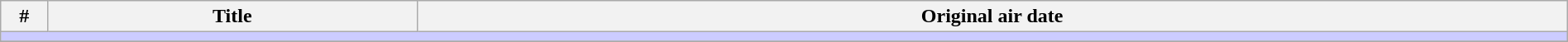<table class="wikitable" width="100%">
<tr>
<th width="3%">#</th>
<th>Title</th>
<th>Original air date</th>
</tr>
<tr>
<td colspan="3" bgcolor="#CCF"></td>
</tr>
<tr>
</tr>
</table>
